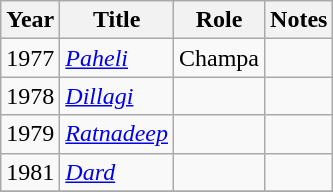<table class="wikitable">
<tr>
<th>Year</th>
<th>Title</th>
<th>Role</th>
<th>Notes</th>
</tr>
<tr>
<td>1977</td>
<td><em><a href='#'>Paheli</a></em></td>
<td>Champa</td>
<td></td>
</tr>
<tr>
<td>1978</td>
<td><em><a href='#'>Dillagi</a></em></td>
<td></td>
<td></td>
</tr>
<tr>
<td>1979</td>
<td><em><a href='#'>Ratnadeep</a></em></td>
<td></td>
<td></td>
</tr>
<tr>
<td>1981</td>
<td><em><a href='#'>Dard</a></em></td>
<td></td>
<td></td>
</tr>
<tr>
</tr>
</table>
